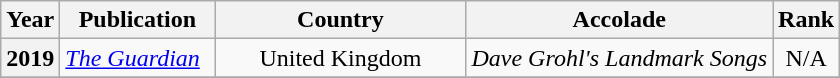<table class="wikitable plainrowheaders" style="text-align:left;">
<tr>
<th scope="col">Year</th>
<th scope="col" style="width:6em;">Publication</th>
<th scope="col" style="width:10em;">Country</th>
<th scope="col">Accolade</th>
<th scope="col">Rank</th>
</tr>
<tr>
<th scope="row">2019</th>
<td><em><a href='#'>The Guardian</a></em></td>
<td style="text-align:center;" rowspan="1">United Kingdom</td>
<td><em>Dave Grohl's Landmark Songs</em></td>
<td style="text-align:center;">N/A</td>
</tr>
<tr>
</tr>
</table>
